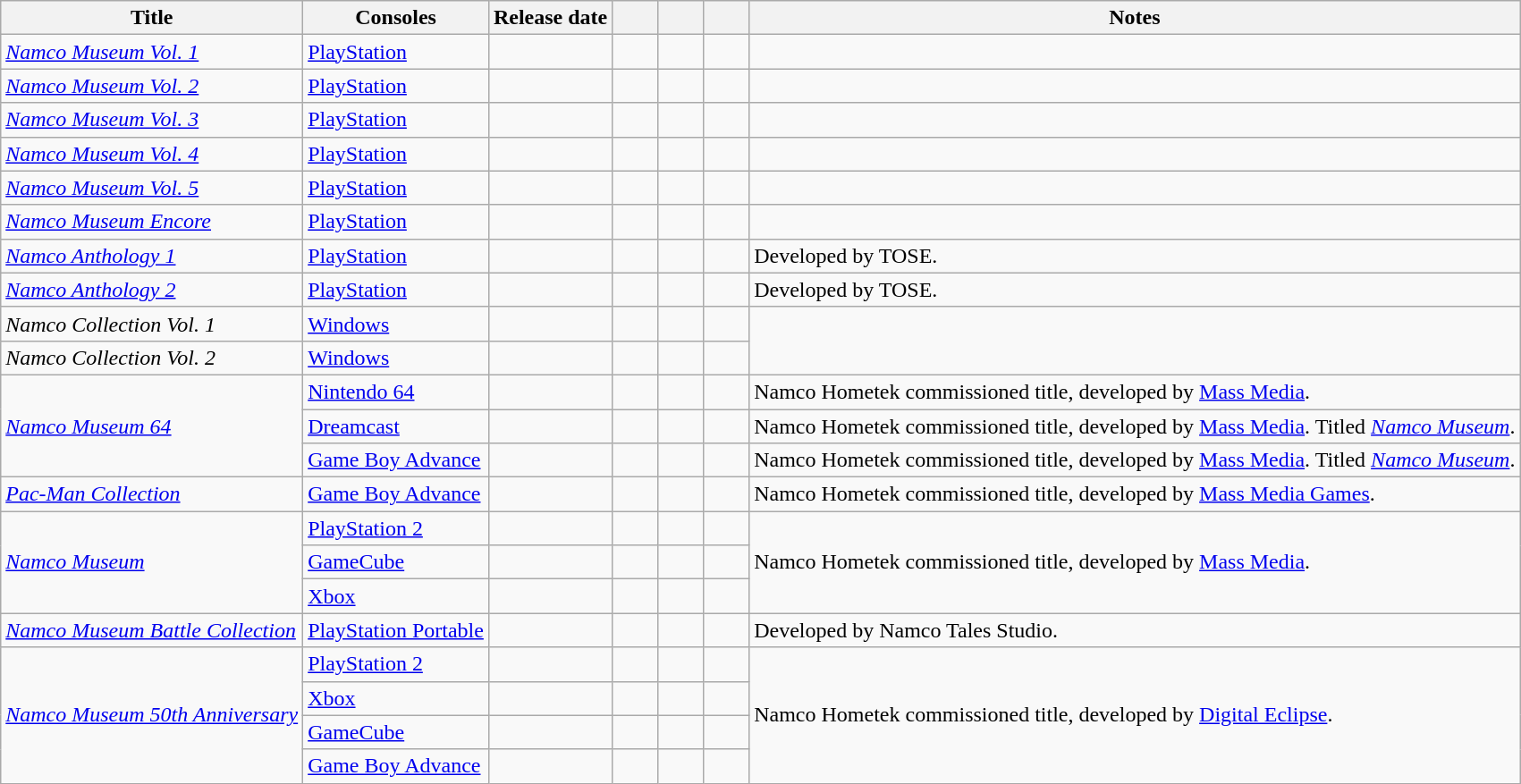<table class="wikitable sortable" width="auto">
<tr>
<th>Title</th>
<th>Consoles</th>
<th>Release date</th>
<th scope="col" style="width:3%;"></th>
<th scope="col" style="width:3%;"></th>
<th scope="col" style="width:3%;"></th>
<th class="unsortable">Notes</th>
</tr>
<tr>
<td><em><a href='#'>Namco Museum Vol. 1</a></em></td>
<td><a href='#'>PlayStation</a></td>
<td></td>
<td></td>
<td></td>
<td></td>
<td></td>
</tr>
<tr>
<td><em><a href='#'>Namco Museum Vol. 2</a></em></td>
<td><a href='#'>PlayStation</a></td>
<td></td>
<td></td>
<td></td>
<td></td>
<td></td>
</tr>
<tr>
<td><em><a href='#'>Namco Museum Vol. 3</a></em></td>
<td><a href='#'>PlayStation</a></td>
<td></td>
<td></td>
<td></td>
<td></td>
<td></td>
</tr>
<tr>
<td><em><a href='#'>Namco Museum Vol. 4</a></em></td>
<td><a href='#'>PlayStation</a></td>
<td></td>
<td></td>
<td></td>
<td></td>
<td></td>
</tr>
<tr>
<td><em><a href='#'>Namco Museum Vol. 5</a></em></td>
<td><a href='#'>PlayStation</a></td>
<td></td>
<td></td>
<td></td>
<td></td>
<td></td>
</tr>
<tr>
<td><em><a href='#'>Namco Museum Encore</a></em></td>
<td><a href='#'>PlayStation</a></td>
<td></td>
<td></td>
<td></td>
<td></td>
<td></td>
</tr>
<tr>
<td><em><a href='#'>Namco Anthology 1</a></em></td>
<td><a href='#'>PlayStation</a></td>
<td></td>
<td></td>
<td></td>
<td></td>
<td>Developed by TOSE.</td>
</tr>
<tr>
<td><em><a href='#'>Namco Anthology 2</a></em></td>
<td><a href='#'>PlayStation</a></td>
<td></td>
<td></td>
<td></td>
<td></td>
<td>Developed by TOSE.</td>
</tr>
<tr>
<td><em>Namco Collection Vol. 1</em></td>
<td><a href='#'>Windows</a></td>
<td></td>
<td></td>
<td></td>
<td></td>
</tr>
<tr>
<td><em>Namco Collection Vol. 2</em></td>
<td><a href='#'>Windows</a></td>
<td></td>
<td></td>
<td></td>
<td></td>
</tr>
<tr>
<td scope="row" rowspan="3"><em><a href='#'>Namco Museum 64</a></em></td>
<td><a href='#'>Nintendo 64</a></td>
<td></td>
<td></td>
<td></td>
<td></td>
<td>Namco Hometek commissioned title, developed by <a href='#'>Mass Media</a>.</td>
</tr>
<tr>
<td><a href='#'>Dreamcast</a></td>
<td></td>
<td></td>
<td></td>
<td></td>
<td>Namco Hometek commissioned title, developed by <a href='#'>Mass Media</a>. Titled <em><a href='#'>Namco Museum</a></em>.</td>
</tr>
<tr>
<td><a href='#'>Game Boy Advance</a></td>
<td></td>
<td></td>
<td></td>
<td></td>
<td>Namco Hometek commissioned title, developed by <a href='#'>Mass Media</a>. Titled <em><a href='#'>Namco Museum</a></em>.</td>
</tr>
<tr>
<td><em><a href='#'>Pac-Man Collection</a></em></td>
<td><a href='#'>Game Boy Advance</a></td>
<td></td>
<td></td>
<td></td>
<td></td>
<td>Namco Hometek commissioned title, developed by <a href='#'>Mass Media Games</a>.</td>
</tr>
<tr>
<td scope="row" rowspan="3"><em><a href='#'>Namco Museum</a></em></td>
<td><a href='#'>PlayStation 2</a></td>
<td></td>
<td></td>
<td></td>
<td></td>
<td scope="row" rowspan="3">Namco Hometek commissioned title, developed by <a href='#'>Mass Media</a>.</td>
</tr>
<tr>
<td><a href='#'>GameCube</a></td>
<td></td>
<td></td>
<td></td>
<td></td>
</tr>
<tr>
<td><a href='#'>Xbox</a></td>
<td></td>
<td></td>
<td></td>
<td></td>
</tr>
<tr>
<td><em><a href='#'>Namco Museum Battle Collection</a></em></td>
<td><a href='#'>PlayStation Portable</a></td>
<td></td>
<td></td>
<td></td>
<td></td>
<td>Developed by Namco Tales Studio.</td>
</tr>
<tr>
<td scope="row" rowspan="4"><em><a href='#'>Namco Museum 50th Anniversary</a></em></td>
<td><a href='#'>PlayStation 2</a></td>
<td></td>
<td></td>
<td></td>
<td></td>
<td scope="row" rowspan="4">Namco Hometek commissioned title, developed by <a href='#'>Digital Eclipse</a>.</td>
</tr>
<tr>
<td><a href='#'>Xbox</a></td>
<td></td>
<td></td>
<td></td>
<td></td>
</tr>
<tr>
<td><a href='#'>GameCube</a></td>
<td></td>
<td></td>
<td></td>
<td></td>
</tr>
<tr>
<td><a href='#'>Game Boy Advance</a></td>
<td></td>
<td></td>
<td></td>
<td></td>
</tr>
</table>
